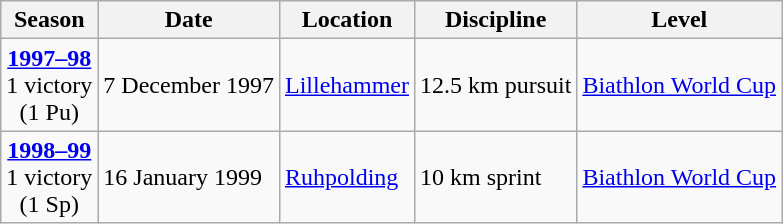<table class="wikitable">
<tr>
<th>Season</th>
<th>Date</th>
<th>Location</th>
<th>Discipline</th>
<th>Level</th>
</tr>
<tr>
<td rowspan="1" style="text-align:center;"><strong><a href='#'>1997–98</a></strong> <br> 1 victory <br> (1 Pu)</td>
<td>7 December 1997</td>
<td> <a href='#'>Lillehammer</a></td>
<td>12.5 km pursuit</td>
<td><a href='#'>Biathlon World Cup</a></td>
</tr>
<tr>
<td rowspan="1" style="text-align:center;"><strong><a href='#'>1998–99</a></strong> <br> 1 victory <br> (1 Sp)</td>
<td>16 January 1999</td>
<td> <a href='#'>Ruhpolding</a></td>
<td>10 km sprint</td>
<td><a href='#'>Biathlon World Cup</a></td>
</tr>
</table>
